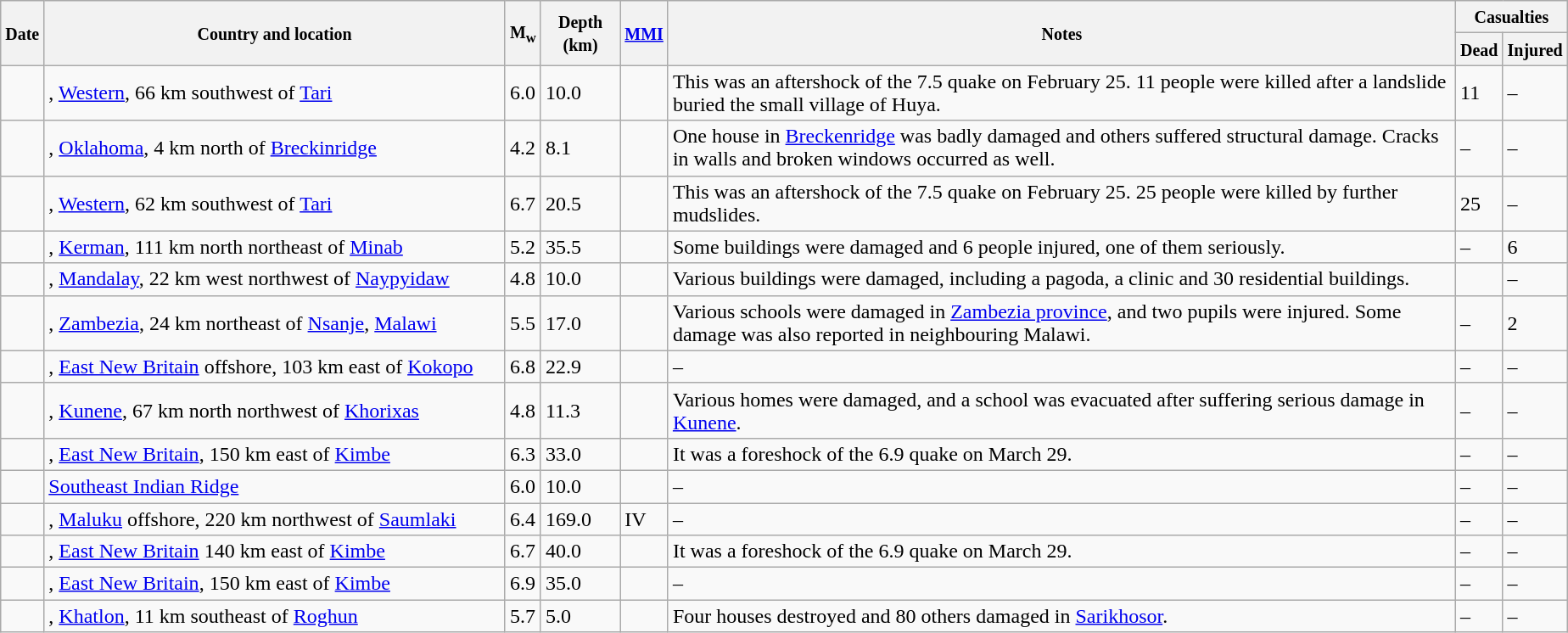<table class="wikitable sortable sort-under" style="border:1px black; margin-left:1em;">
<tr>
<th rowspan="2"><small>Date</small></th>
<th rowspan="2" style="width: 355px"><small>Country and location</small></th>
<th rowspan="2"><small>M<sub>w</sub></small></th>
<th rowspan="2"><small>Depth (km)</small></th>
<th rowspan="2"><small><a href='#'>MMI</a></small></th>
<th rowspan="2" class="unsortable"><small>Notes</small></th>
<th colspan="2"><small>Casualties</small></th>
</tr>
<tr>
<th><small>Dead</small></th>
<th><small>Injured</small></th>
</tr>
<tr>
<td></td>
<td>, <a href='#'>Western</a>, 66 km southwest of <a href='#'>Tari</a></td>
<td>6.0</td>
<td>10.0</td>
<td></td>
<td>This was an aftershock of the 7.5 quake on February 25. 11 people were killed after a landslide buried the small village of Huya.</td>
<td>11</td>
<td>–</td>
</tr>
<tr>
<td></td>
<td>, <a href='#'>Oklahoma</a>, 4 km north of <a href='#'>Breckinridge</a></td>
<td>4.2</td>
<td>8.1</td>
<td></td>
<td>One house in <a href='#'>Breckenridge</a> was badly damaged and others suffered structural damage. Cracks in walls and broken windows occurred as well.</td>
<td>–</td>
<td>–</td>
</tr>
<tr>
<td></td>
<td>, <a href='#'>Western</a>, 62 km southwest of <a href='#'>Tari</a></td>
<td>6.7</td>
<td>20.5</td>
<td></td>
<td>This was an aftershock of the 7.5 quake on February 25. 25 people were killed by further mudslides.</td>
<td>25</td>
<td>–</td>
</tr>
<tr>
<td></td>
<td>, <a href='#'>Kerman</a>, 111 km north northeast of <a href='#'>Minab</a></td>
<td>5.2</td>
<td>35.5</td>
<td></td>
<td>Some buildings were damaged and 6 people injured, one of them seriously.</td>
<td>–</td>
<td>6</td>
</tr>
<tr>
<td></td>
<td>, <a href='#'>Mandalay</a>, 22 km west northwest of <a href='#'>Naypyidaw</a></td>
<td>4.8</td>
<td>10.0</td>
<td></td>
<td>Various buildings were damaged, including a pagoda, a clinic and 30 residential buildings.</td>
<td></td>
<td>–</td>
</tr>
<tr>
<td></td>
<td>, <a href='#'>Zambezia</a>, 24 km northeast of <a href='#'>Nsanje</a>, <a href='#'>Malawi</a></td>
<td>5.5</td>
<td>17.0</td>
<td></td>
<td>Various schools were damaged in <a href='#'>Zambezia province</a>, and two pupils were injured. Some damage was also reported in neighbouring Malawi.</td>
<td>–</td>
<td>2</td>
</tr>
<tr>
<td></td>
<td>, <a href='#'>East New Britain</a> offshore, 103 km east of <a href='#'>Kokopo</a></td>
<td>6.8</td>
<td>22.9</td>
<td></td>
<td>–</td>
<td>–</td>
<td>–</td>
</tr>
<tr>
<td></td>
<td>, <a href='#'>Kunene</a>, 67 km north northwest of <a href='#'>Khorixas</a></td>
<td>4.8</td>
<td>11.3</td>
<td></td>
<td>Various homes were damaged, and a school was evacuated after suffering serious damage in <a href='#'>Kunene</a>.</td>
<td>–</td>
<td>–</td>
</tr>
<tr>
<td></td>
<td>, <a href='#'>East New Britain</a>, 150 km east of <a href='#'>Kimbe</a></td>
<td>6.3</td>
<td>33.0</td>
<td></td>
<td>It was a foreshock of the 6.9 quake on March 29.</td>
<td>–</td>
<td>–</td>
</tr>
<tr>
<td></td>
<td><a href='#'>Southeast Indian Ridge</a></td>
<td>6.0</td>
<td>10.0</td>
<td></td>
<td>–</td>
<td>–</td>
<td>–</td>
</tr>
<tr>
<td></td>
<td>, <a href='#'>Maluku</a> offshore, 220 km northwest of <a href='#'>Saumlaki</a></td>
<td>6.4</td>
<td>169.0</td>
<td>IV</td>
<td>–</td>
<td>–</td>
<td>–</td>
</tr>
<tr>
<td></td>
<td>, <a href='#'>East New Britain</a> 140 km east of <a href='#'>Kimbe</a></td>
<td>6.7</td>
<td>40.0</td>
<td></td>
<td>It was a foreshock of the 6.9 quake on March 29.</td>
<td>–</td>
<td>–</td>
</tr>
<tr>
<td></td>
<td>, <a href='#'>East New Britain</a>, 150 km east of <a href='#'>Kimbe</a></td>
<td>6.9</td>
<td>35.0</td>
<td></td>
<td>–</td>
<td>–</td>
<td>–</td>
</tr>
<tr>
<td></td>
<td>, <a href='#'>Khatlon</a>, 11 km southeast of <a href='#'>Roghun</a></td>
<td>5.7</td>
<td>5.0</td>
<td></td>
<td>Four houses destroyed and 80 others damaged in <a href='#'>Sarikhosor</a>.</td>
<td>–</td>
<td>–</td>
</tr>
</table>
